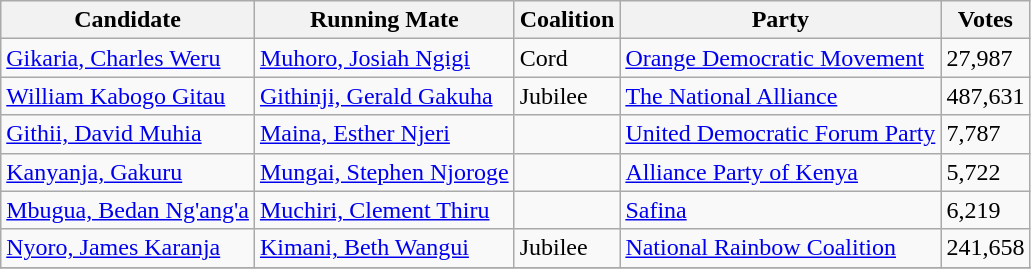<table class="wikitable sortable">
<tr>
<th>Candidate</th>
<th>Running Mate</th>
<th>Coalition</th>
<th>Party</th>
<th>Votes</th>
</tr>
<tr>
<td><a href='#'>Gikaria, Charles Weru</a></td>
<td><a href='#'>Muhoro, Josiah Ngigi</a></td>
<td>Cord</td>
<td><a href='#'>Orange Democratic Movement</a></td>
<td>27,987</td>
</tr>
<tr>
<td><a href='#'>William Kabogo Gitau</a></td>
<td><a href='#'>Githinji, Gerald Gakuha</a></td>
<td>Jubilee</td>
<td><a href='#'>The National Alliance</a></td>
<td>487,631</td>
</tr>
<tr>
<td><a href='#'>Githii, David Muhia</a></td>
<td><a href='#'>Maina, Esther Njeri</a></td>
<td></td>
<td><a href='#'>United Democratic Forum Party</a></td>
<td>7,787</td>
</tr>
<tr>
<td><a href='#'>Kanyanja, Gakuru</a></td>
<td><a href='#'>Mungai, Stephen Njoroge</a></td>
<td></td>
<td><a href='#'>Alliance Party of Kenya</a></td>
<td>5,722</td>
</tr>
<tr>
<td><a href='#'>Mbugua, Bedan Ng'ang'a</a></td>
<td><a href='#'>Muchiri, Clement Thiru</a></td>
<td></td>
<td><a href='#'>Safina</a></td>
<td>6,219</td>
</tr>
<tr>
<td><a href='#'>Nyoro, James Karanja</a></td>
<td><a href='#'>Kimani, Beth Wangui</a></td>
<td>Jubilee</td>
<td><a href='#'>National Rainbow Coalition</a></td>
<td>241,658</td>
</tr>
<tr>
</tr>
</table>
